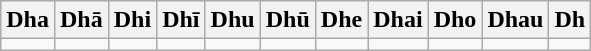<table class=wikitable>
<tr>
<th>Dha</th>
<th>Dhā</th>
<th>Dhi</th>
<th>Dhī</th>
<th>Dhu</th>
<th>Dhū</th>
<th>Dhe</th>
<th>Dhai</th>
<th>Dho</th>
<th>Dhau</th>
<th>Dh</th>
</tr>
<tr>
<td></td>
<td></td>
<td></td>
<td></td>
<td></td>
<td></td>
<td></td>
<td></td>
<td></td>
<td></td>
<td></td>
</tr>
</table>
